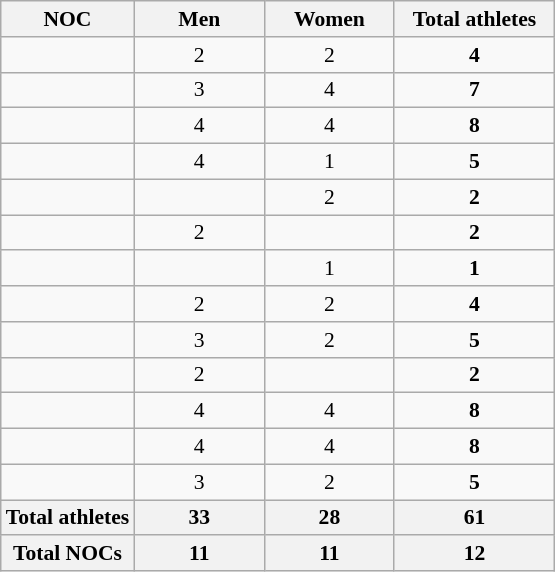<table class="wikitable collapsible sortable"  style="text-align:center; font-size:90%;">
<tr>
<th>NOC</th>
<th width=80>Men</th>
<th width=80>Women</th>
<th width=100>Total athletes</th>
</tr>
<tr>
<td style="text-align:left;"></td>
<td>2</td>
<td>2</td>
<td><strong>4</strong></td>
</tr>
<tr>
<td style="text-align:left;"></td>
<td>3</td>
<td>4</td>
<td><strong>7</strong></td>
</tr>
<tr>
<td style="text-align:left;"></td>
<td>4</td>
<td>4</td>
<td><strong>8</strong></td>
</tr>
<tr>
<td style="text-align:left;"></td>
<td>4</td>
<td>1</td>
<td><strong>5</strong></td>
</tr>
<tr>
<td style="text-align:left;"></td>
<td></td>
<td>2</td>
<td><strong>2</strong></td>
</tr>
<tr>
<td style="text-align:left;"></td>
<td>2</td>
<td></td>
<td><strong>2</strong></td>
</tr>
<tr>
<td style="text-align:left;"></td>
<td></td>
<td>1</td>
<td><strong>1</strong></td>
</tr>
<tr>
<td style="text-align:left;"></td>
<td>2</td>
<td>2</td>
<td><strong>4</strong></td>
</tr>
<tr>
<td style="text-align:left;"></td>
<td>3</td>
<td>2</td>
<td><strong>5</strong></td>
</tr>
<tr>
<td style="text-align:left;"></td>
<td>2</td>
<td></td>
<td><strong>2</strong></td>
</tr>
<tr>
<td style="text-align:left;"></td>
<td>4</td>
<td>4</td>
<td><strong>8</strong></td>
</tr>
<tr>
<td style="text-align:left;"></td>
<td>4</td>
<td>4</td>
<td><strong>8</strong></td>
</tr>
<tr>
<td style="text-align:left;"></td>
<td>3</td>
<td>2</td>
<td><strong>5</strong></td>
</tr>
<tr class="sortbottom">
<th>Total athletes</th>
<th>33</th>
<th>28</th>
<th>61</th>
</tr>
<tr class="sortbottom">
<th>Total NOCs</th>
<th>11</th>
<th>11</th>
<th>12</th>
</tr>
</table>
